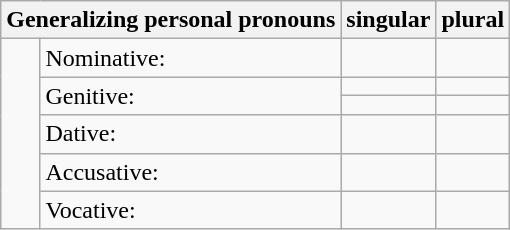<table class="wikitable">
<tr>
<th colspan="2"><strong>Generalizing personal pronouns</strong></th>
<th>singular</th>
<th>plural</th>
</tr>
<tr>
<td rowspan="6" style="width:5en"> </td>
<td>Nominative:</td>
<td><em></em></td>
<td><em></em></td>
</tr>
<tr>
<td rowspan="2">Genitive:</td>
<td><em></em></td>
<td><em></em></td>
</tr>
<tr>
<td><em></em></td>
<td><em></em></td>
</tr>
<tr>
<td>Dative:</td>
<td><em></em></td>
<td><em></em></td>
</tr>
<tr>
<td>Accusative:</td>
<td><em></em></td>
<td><em></em></td>
</tr>
<tr>
<td>Vocative:</td>
<td><em></em></td>
<td><em></em></td>
</tr>
</table>
